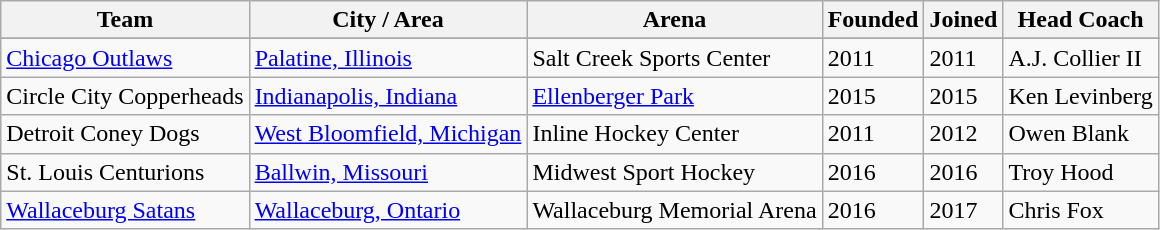<table class="wikitable">
<tr>
<th>Team</th>
<th>City / Area</th>
<th>Arena</th>
<th>Founded</th>
<th>Joined</th>
<th>Head Coach</th>
</tr>
<tr>
</tr>
<tr>
<td><a href='#'>Chicago Outlaws</a></td>
<td><a href='#'>Palatine, Illinois</a></td>
<td>Salt Creek Sports Center</td>
<td>2011</td>
<td>2011</td>
<td>A.J. Collier II</td>
</tr>
<tr>
<td>Circle City Copperheads</td>
<td><a href='#'>Indianapolis, Indiana</a></td>
<td><a href='#'>Ellenberger Park</a></td>
<td>2015</td>
<td>2015</td>
<td>Ken Levinberg</td>
</tr>
<tr>
<td>Detroit Coney Dogs</td>
<td><a href='#'>West Bloomfield, Michigan</a></td>
<td>Inline Hockey Center</td>
<td>2011</td>
<td>2012</td>
<td>Owen Blank</td>
</tr>
<tr>
<td>St. Louis Centurions</td>
<td><a href='#'>Ballwin, Missouri</a></td>
<td>Midwest Sport Hockey</td>
<td>2016</td>
<td>2016</td>
<td>Troy Hood</td>
</tr>
<tr>
<td><a href='#'>Wallaceburg Satans</a></td>
<td><a href='#'>Wallaceburg, Ontario</a></td>
<td>Wallaceburg Memorial Arena</td>
<td>2016</td>
<td>2017</td>
<td>Chris Fox</td>
</tr>
</table>
